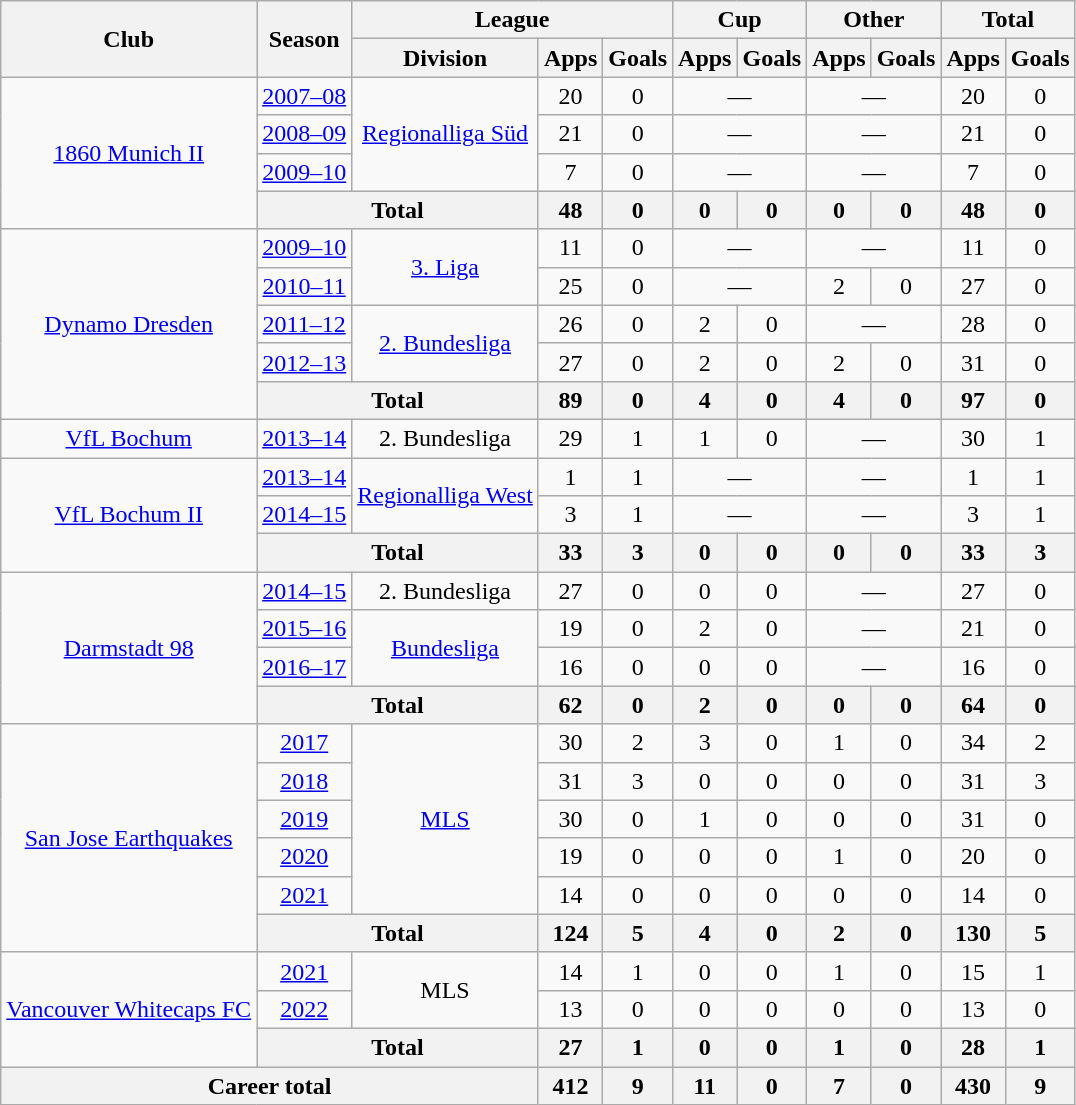<table class="wikitable" style="text-align:center">
<tr>
<th rowspan="2">Club</th>
<th rowspan="2">Season</th>
<th colspan="3">League</th>
<th colspan="2">Cup</th>
<th colspan="2">Other</th>
<th colspan="2">Total</th>
</tr>
<tr>
<th>Division</th>
<th>Apps</th>
<th>Goals</th>
<th>Apps</th>
<th>Goals</th>
<th>Apps</th>
<th>Goals</th>
<th>Apps</th>
<th>Goals</th>
</tr>
<tr>
<td rowspan="4"><a href='#'>1860 Munich II</a></td>
<td><a href='#'>2007–08</a></td>
<td rowspan="3"><a href='#'>Regionalliga Süd</a></td>
<td>20</td>
<td>0</td>
<td colspan="2">—</td>
<td colspan="2">—</td>
<td>20</td>
<td>0</td>
</tr>
<tr>
<td><a href='#'>2008–09</a></td>
<td>21</td>
<td>0</td>
<td colspan="2">—</td>
<td colspan="2">—</td>
<td>21</td>
<td>0</td>
</tr>
<tr>
<td><a href='#'>2009–10</a></td>
<td>7</td>
<td>0</td>
<td colspan="2">—</td>
<td colspan="2">—</td>
<td>7</td>
<td>0</td>
</tr>
<tr>
<th colspan="2">Total</th>
<th>48</th>
<th>0</th>
<th>0</th>
<th>0</th>
<th>0</th>
<th>0</th>
<th>48</th>
<th>0</th>
</tr>
<tr>
<td rowspan="5"><a href='#'>Dynamo Dresden</a></td>
<td><a href='#'>2009–10</a></td>
<td rowspan="2"><a href='#'>3. Liga</a></td>
<td>11</td>
<td>0</td>
<td colspan="2">—</td>
<td colspan="2">—</td>
<td>11</td>
<td>0</td>
</tr>
<tr>
<td><a href='#'>2010–11</a></td>
<td>25</td>
<td>0</td>
<td colspan="2">—</td>
<td>2</td>
<td>0</td>
<td>27</td>
<td>0</td>
</tr>
<tr>
<td><a href='#'>2011–12</a></td>
<td rowspan="2"><a href='#'>2. Bundesliga</a></td>
<td>26</td>
<td>0</td>
<td>2</td>
<td>0</td>
<td colspan="2">—</td>
<td>28</td>
<td>0</td>
</tr>
<tr>
<td><a href='#'>2012–13</a></td>
<td>27</td>
<td>0</td>
<td>2</td>
<td>0</td>
<td>2</td>
<td>0</td>
<td>31</td>
<td>0</td>
</tr>
<tr>
<th colspan="2">Total</th>
<th>89</th>
<th>0</th>
<th>4</th>
<th>0</th>
<th>4</th>
<th>0</th>
<th>97</th>
<th>0</th>
</tr>
<tr>
<td><a href='#'>VfL Bochum</a></td>
<td><a href='#'>2013–14</a></td>
<td>2. Bundesliga</td>
<td>29</td>
<td>1</td>
<td>1</td>
<td>0</td>
<td colspan="2">—</td>
<td>30</td>
<td>1</td>
</tr>
<tr>
<td rowspan="3"><a href='#'>VfL Bochum II</a></td>
<td><a href='#'>2013–14</a></td>
<td rowspan="2"><a href='#'>Regionalliga West</a></td>
<td>1</td>
<td>1</td>
<td colspan="2">—</td>
<td colspan="2">—</td>
<td>1</td>
<td>1</td>
</tr>
<tr>
<td><a href='#'>2014–15</a></td>
<td>3</td>
<td>1</td>
<td colspan="2">—</td>
<td colspan="2">—</td>
<td>3</td>
<td>1</td>
</tr>
<tr>
<th colspan="2">Total</th>
<th>33</th>
<th>3</th>
<th>0</th>
<th>0</th>
<th>0</th>
<th>0</th>
<th>33</th>
<th>3</th>
</tr>
<tr>
<td rowspan="4"><a href='#'>Darmstadt 98</a></td>
<td><a href='#'>2014–15</a></td>
<td>2. Bundesliga</td>
<td>27</td>
<td>0</td>
<td>0</td>
<td>0</td>
<td colspan="2">—</td>
<td>27</td>
<td>0</td>
</tr>
<tr>
<td><a href='#'>2015–16</a></td>
<td rowspan="2"><a href='#'>Bundesliga</a></td>
<td>19</td>
<td>0</td>
<td>2</td>
<td>0</td>
<td colspan="2">—</td>
<td>21</td>
<td>0</td>
</tr>
<tr>
<td><a href='#'>2016–17</a></td>
<td>16</td>
<td>0</td>
<td>0</td>
<td>0</td>
<td colspan="2">—</td>
<td>16</td>
<td>0</td>
</tr>
<tr>
<th colspan="2">Total</th>
<th>62</th>
<th>0</th>
<th>2</th>
<th>0</th>
<th>0</th>
<th>0</th>
<th>64</th>
<th>0</th>
</tr>
<tr>
<td rowspan="6"><a href='#'>San Jose Earthquakes</a></td>
<td><a href='#'>2017</a></td>
<td rowspan="5"><a href='#'>MLS</a></td>
<td>30</td>
<td>2</td>
<td>3</td>
<td>0</td>
<td>1</td>
<td>0</td>
<td>34</td>
<td>2</td>
</tr>
<tr>
<td><a href='#'>2018</a></td>
<td>31</td>
<td>3</td>
<td>0</td>
<td>0</td>
<td>0</td>
<td>0</td>
<td>31</td>
<td>3</td>
</tr>
<tr>
<td><a href='#'>2019</a></td>
<td>30</td>
<td>0</td>
<td>1</td>
<td>0</td>
<td>0</td>
<td>0</td>
<td>31</td>
<td>0</td>
</tr>
<tr>
<td><a href='#'>2020</a></td>
<td>19</td>
<td>0</td>
<td>0</td>
<td>0</td>
<td>1</td>
<td>0</td>
<td>20</td>
<td>0</td>
</tr>
<tr>
<td><a href='#'>2021</a></td>
<td>14</td>
<td>0</td>
<td>0</td>
<td>0</td>
<td>0</td>
<td>0</td>
<td>14</td>
<td>0</td>
</tr>
<tr>
<th colspan="2">Total</th>
<th>124</th>
<th>5</th>
<th>4</th>
<th>0</th>
<th>2</th>
<th>0</th>
<th>130</th>
<th>5</th>
</tr>
<tr>
<td rowspan="3"><a href='#'>Vancouver Whitecaps FC</a></td>
<td><a href='#'>2021</a></td>
<td rowspan="2">MLS</td>
<td>14</td>
<td>1</td>
<td>0</td>
<td>0</td>
<td>1</td>
<td>0</td>
<td>15</td>
<td>1</td>
</tr>
<tr>
<td><a href='#'>2022</a></td>
<td>13</td>
<td>0</td>
<td>0</td>
<td>0</td>
<td>0</td>
<td>0</td>
<td>13</td>
<td>0</td>
</tr>
<tr>
<th colspan="2">Total</th>
<th>27</th>
<th>1</th>
<th>0</th>
<th>0</th>
<th>1</th>
<th>0</th>
<th>28</th>
<th>1</th>
</tr>
<tr>
<th colspan="3">Career total</th>
<th>412</th>
<th>9</th>
<th>11</th>
<th>0</th>
<th>7</th>
<th>0</th>
<th>430</th>
<th>9</th>
</tr>
</table>
